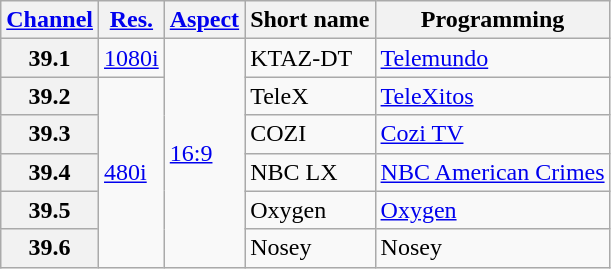<table class="wikitable">
<tr>
<th scope = "col"><a href='#'>Channel</a></th>
<th scope = "col"><a href='#'>Res.</a></th>
<th scope = "col"><a href='#'>Aspect</a></th>
<th scope = "col">Short name</th>
<th scope = "col">Programming</th>
</tr>
<tr>
<th scope = "row">39.1</th>
<td><a href='#'>1080i</a></td>
<td rowspan=6><a href='#'>16:9</a></td>
<td>KTAZ-DT</td>
<td><a href='#'>Telemundo</a></td>
</tr>
<tr>
<th scope = "row">39.2</th>
<td rowspan=5><a href='#'>480i</a></td>
<td>TeleX</td>
<td><a href='#'>TeleXitos</a></td>
</tr>
<tr>
<th scope = "row">39.3</th>
<td>COZI</td>
<td><a href='#'>Cozi TV</a></td>
</tr>
<tr>
<th scope = "row">39.4</th>
<td>NBC LX</td>
<td><a href='#'>NBC American Crimes</a></td>
</tr>
<tr>
<th scope = "row">39.5</th>
<td>Oxygen</td>
<td><a href='#'>Oxygen</a></td>
</tr>
<tr>
<th scope = "row">39.6</th>
<td>Nosey</td>
<td>Nosey</td>
</tr>
</table>
